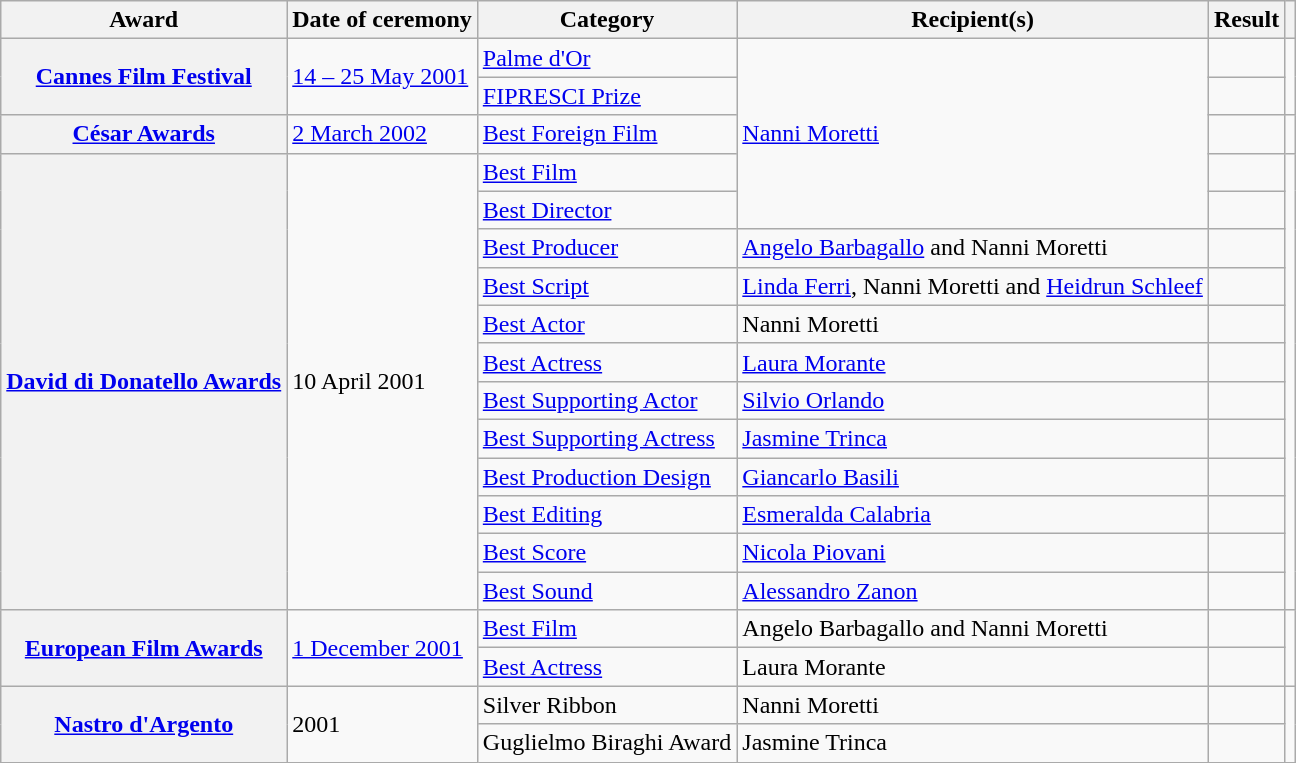<table class="wikitable plainrowheaders sortable">
<tr>
<th scope="col">Award</th>
<th scope="col">Date of ceremony</th>
<th scope="col">Category</th>
<th scope="col">Recipient(s)</th>
<th scope="col">Result</th>
<th scope="col" class="unsortable"></th>
</tr>
<tr>
<th scope="row" rowspan=2><a href='#'>Cannes Film Festival</a></th>
<td rowspan="2"><a href='#'>14 – 25 May 2001</a></td>
<td><a href='#'>Palme d'Or</a></td>
<td rowspan="5"><a href='#'>Nanni Moretti</a></td>
<td></td>
<td rowspan="2"></td>
</tr>
<tr>
<td><a href='#'>FIPRESCI Prize</a></td>
<td></td>
</tr>
<tr>
<th scope="row"><a href='#'>César Awards</a></th>
<td rowspan="1"><a href='#'>2 March 2002</a></td>
<td><a href='#'>Best Foreign Film</a></td>
<td></td>
<td rowspan="1"></td>
</tr>
<tr>
<th scope="row" rowspan=12><a href='#'>David di Donatello Awards</a></th>
<td rowspan="12">10 April 2001</td>
<td><a href='#'>Best Film</a></td>
<td></td>
<td rowspan="12"></td>
</tr>
<tr>
<td><a href='#'>Best Director</a></td>
<td></td>
</tr>
<tr>
<td><a href='#'>Best Producer</a></td>
<td><a href='#'>Angelo Barbagallo</a> and Nanni Moretti</td>
<td></td>
</tr>
<tr>
<td><a href='#'>Best Script</a></td>
<td><a href='#'>Linda Ferri</a>, Nanni Moretti and <a href='#'>Heidrun Schleef</a></td>
<td></td>
</tr>
<tr>
<td><a href='#'>Best Actor</a></td>
<td>Nanni Moretti</td>
<td></td>
</tr>
<tr>
<td><a href='#'>Best Actress</a></td>
<td><a href='#'>Laura Morante</a></td>
<td></td>
</tr>
<tr>
<td><a href='#'>Best Supporting Actor</a></td>
<td><a href='#'>Silvio Orlando</a></td>
<td></td>
</tr>
<tr>
<td><a href='#'>Best Supporting Actress</a></td>
<td><a href='#'>Jasmine Trinca</a></td>
<td></td>
</tr>
<tr>
<td><a href='#'>Best Production Design</a></td>
<td><a href='#'>Giancarlo Basili</a></td>
<td></td>
</tr>
<tr>
<td><a href='#'>Best Editing</a></td>
<td><a href='#'>Esmeralda Calabria</a></td>
<td></td>
</tr>
<tr>
<td><a href='#'>Best Score</a></td>
<td><a href='#'>Nicola Piovani</a></td>
<td></td>
</tr>
<tr>
<td><a href='#'>Best Sound</a></td>
<td><a href='#'>Alessandro Zanon</a></td>
<td></td>
</tr>
<tr>
<th scope="row" rowspan=2><a href='#'>European Film Awards</a></th>
<td rowspan="2"><a href='#'>1 December 2001</a></td>
<td><a href='#'>Best Film</a></td>
<td>Angelo Barbagallo and Nanni Moretti</td>
<td></td>
<td rowspan="2"></td>
</tr>
<tr>
<td><a href='#'>Best Actress</a></td>
<td>Laura Morante</td>
<td></td>
</tr>
<tr>
<th scope="row" rowspan=2><a href='#'>Nastro d'Argento</a></th>
<td rowspan="2">2001</td>
<td>Silver Ribbon</td>
<td>Nanni Moretti</td>
<td></td>
<td rowspan="3"></td>
</tr>
<tr>
<td>Guglielmo Biraghi Award</td>
<td>Jasmine Trinca</td>
<td></td>
</tr>
</table>
